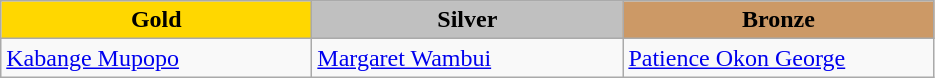<table class="wikitable" style="text-align:left">
<tr align="center">
<td width=200 bgcolor=gold><strong>Gold</strong></td>
<td width=200 bgcolor=silver><strong>Silver</strong></td>
<td width=200 bgcolor=CC9966><strong>Bronze</strong></td>
</tr>
<tr>
<td><a href='#'>Kabange Mupopo</a><br><em></em></td>
<td><a href='#'>Margaret Wambui</a><br><em></em></td>
<td><a href='#'>Patience Okon George</a><br><em></em></td>
</tr>
</table>
